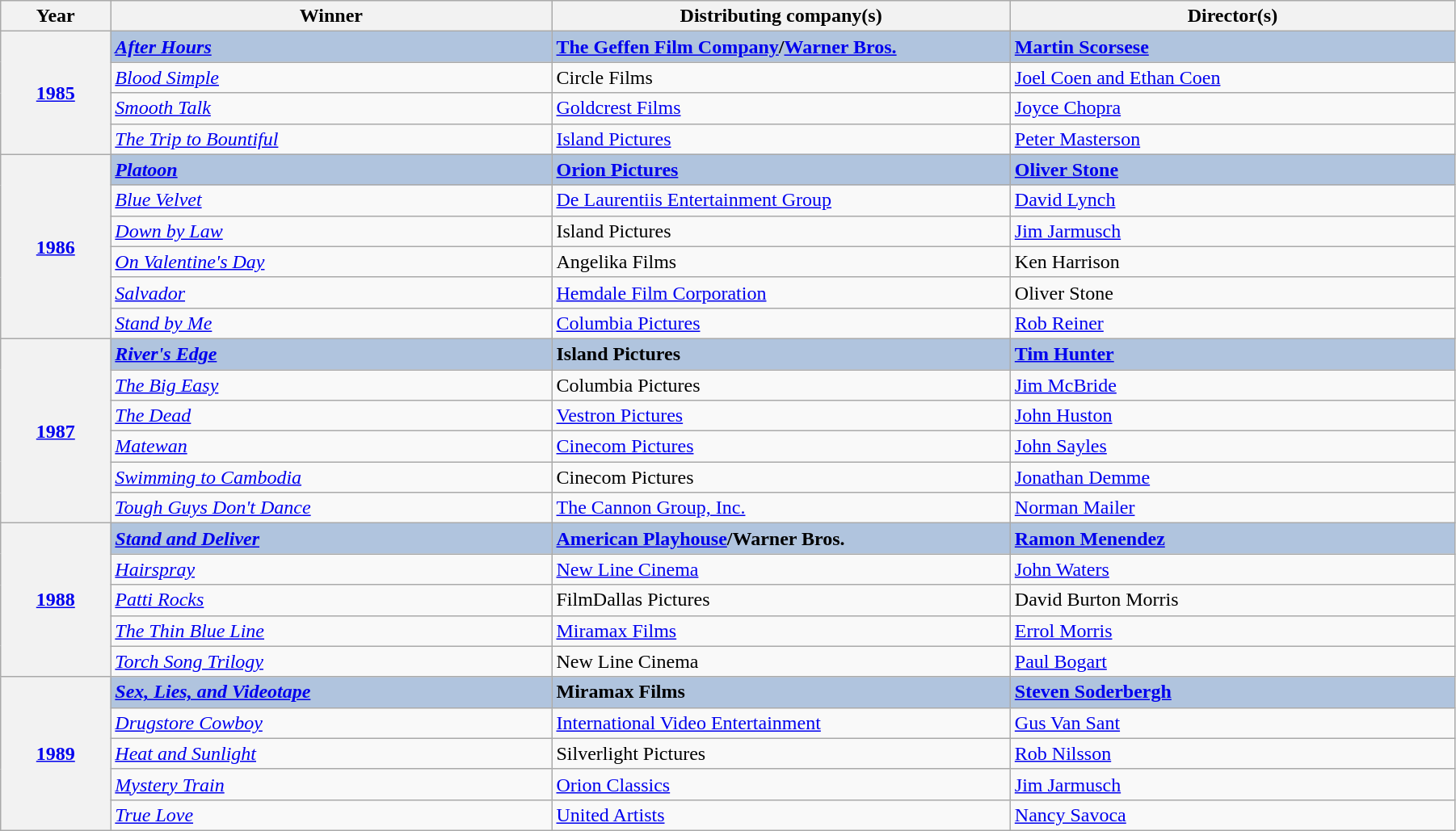<table class="wikitable" width="95%" cellpadding="5">
<tr>
<th width="100">Year</th>
<th width="450">Winner</th>
<th width="450">Distributing company(s)</th>
<th width="450">Director(s)</th>
</tr>
<tr>
<th rowspan="4" style="text-align:center;"><a href='#'>1985</a><br></th>
<td style="background:#B0C4DE"><strong><em><a href='#'>After Hours</a></em></strong></td>
<td style="background:#B0C4DE"><strong><a href='#'>The Geffen Film Company</a>/<a href='#'>Warner Bros.</a></strong></td>
<td style="background:#B0C4DE"><strong><a href='#'>Martin Scorsese</a></strong></td>
</tr>
<tr>
<td><em><a href='#'>Blood Simple</a></em></td>
<td>Circle Films</td>
<td><a href='#'>Joel Coen and Ethan Coen</a></td>
</tr>
<tr>
<td><em><a href='#'>Smooth Talk</a></em></td>
<td><a href='#'>Goldcrest Films</a></td>
<td><a href='#'>Joyce Chopra</a></td>
</tr>
<tr>
<td><em><a href='#'>The Trip to Bountiful</a></em></td>
<td><a href='#'>Island Pictures</a></td>
<td><a href='#'>Peter Masterson</a></td>
</tr>
<tr>
<th rowspan="6" style="text-align:center;"><a href='#'>1986</a></th>
<td style="background:#B0C4DE"><strong><em><a href='#'>Platoon</a></em></strong></td>
<td style="background:#B0C4DE"><strong><a href='#'>Orion Pictures</a></strong></td>
<td style="background:#B0C4DE"><strong><a href='#'>Oliver Stone</a></strong></td>
</tr>
<tr>
<td><em><a href='#'>Blue Velvet</a></em></td>
<td><a href='#'>De Laurentiis Entertainment Group</a></td>
<td><a href='#'>David Lynch</a></td>
</tr>
<tr>
<td><em><a href='#'>Down by Law</a></em></td>
<td>Island Pictures</td>
<td><a href='#'>Jim Jarmusch</a></td>
</tr>
<tr>
<td><em><a href='#'>On Valentine's Day</a></em></td>
<td>Angelika Films</td>
<td>Ken Harrison</td>
</tr>
<tr>
<td><em><a href='#'>Salvador</a></em></td>
<td><a href='#'>Hemdale Film Corporation</a></td>
<td>Oliver Stone</td>
</tr>
<tr>
<td><em><a href='#'>Stand by Me</a></em></td>
<td><a href='#'>Columbia Pictures</a></td>
<td><a href='#'>Rob Reiner</a></td>
</tr>
<tr>
<th rowspan="6" style="text-align:center;"><a href='#'>1987</a></th>
<td style="background:#B0C4DE"><strong><em><a href='#'>River's Edge</a></em></strong></td>
<td style="background:#B0C4DE"><strong>Island Pictures</strong></td>
<td style="background:#B0C4DE"><strong><a href='#'>Tim Hunter</a></strong></td>
</tr>
<tr>
<td><em><a href='#'>The Big Easy</a></em></td>
<td>Columbia Pictures</td>
<td><a href='#'>Jim McBride</a></td>
</tr>
<tr>
<td><em><a href='#'>The Dead</a></em></td>
<td><a href='#'>Vestron Pictures</a></td>
<td><a href='#'>John Huston</a></td>
</tr>
<tr>
<td><em><a href='#'>Matewan</a></em></td>
<td><a href='#'>Cinecom Pictures</a></td>
<td><a href='#'>John Sayles</a></td>
</tr>
<tr>
<td><em><a href='#'>Swimming to Cambodia</a></em></td>
<td>Cinecom Pictures</td>
<td><a href='#'>Jonathan Demme</a></td>
</tr>
<tr>
<td><em><a href='#'>Tough Guys Don't Dance</a></em></td>
<td><a href='#'>The Cannon Group, Inc.</a></td>
<td><a href='#'>Norman Mailer</a></td>
</tr>
<tr>
<th rowspan="5" style="text-align:center;"><a href='#'>1988</a></th>
<td style="background:#B0C4DE"><strong><em><a href='#'>Stand and Deliver</a></em></strong></td>
<td style="background:#B0C4DE"><strong><a href='#'>American Playhouse</a>/Warner Bros.</strong></td>
<td style="background:#B0C4DE"><strong><a href='#'>Ramon Menendez</a></strong></td>
</tr>
<tr>
<td><em><a href='#'>Hairspray</a></em></td>
<td><a href='#'>New Line Cinema</a></td>
<td><a href='#'>John Waters</a></td>
</tr>
<tr>
<td><em><a href='#'>Patti Rocks</a></em></td>
<td>FilmDallas Pictures</td>
<td>David Burton Morris</td>
</tr>
<tr>
<td><em><a href='#'>The Thin Blue Line</a></em></td>
<td><a href='#'>Miramax Films</a></td>
<td><a href='#'>Errol Morris</a></td>
</tr>
<tr>
<td><em><a href='#'>Torch Song Trilogy</a></em></td>
<td>New Line Cinema</td>
<td><a href='#'>Paul Bogart</a></td>
</tr>
<tr>
<th rowspan="5" style="text-align:center;"><a href='#'>1989</a></th>
<td style="background:#B0C4DE"><strong><em><a href='#'>Sex, Lies, and Videotape</a></em></strong></td>
<td style="background:#B0C4DE"><strong>Miramax Films</strong></td>
<td style="background:#B0C4DE"><strong><a href='#'>Steven Soderbergh</a></strong></td>
</tr>
<tr>
<td><em><a href='#'>Drugstore Cowboy</a></em></td>
<td><a href='#'>International Video Entertainment</a></td>
<td><a href='#'>Gus Van Sant</a></td>
</tr>
<tr>
<td><em><a href='#'>Heat and Sunlight</a></em></td>
<td>Silverlight Pictures</td>
<td><a href='#'>Rob Nilsson</a></td>
</tr>
<tr>
<td><em><a href='#'>Mystery Train</a></em></td>
<td><a href='#'>Orion Classics</a></td>
<td><a href='#'>Jim Jarmusch</a></td>
</tr>
<tr>
<td><em><a href='#'>True Love</a></em></td>
<td><a href='#'>United Artists</a></td>
<td><a href='#'>Nancy Savoca</a></td>
</tr>
</table>
